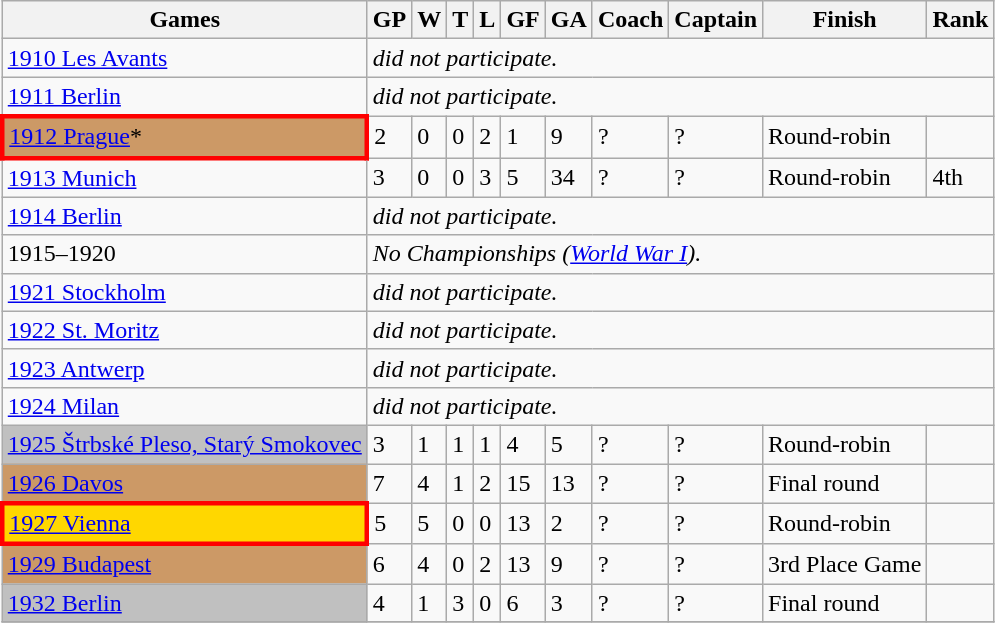<table class="wikitable sortable">
<tr>
<th>Games</th>
<th>GP</th>
<th>W</th>
<th>T</th>
<th>L</th>
<th>GF</th>
<th>GA</th>
<th>Coach</th>
<th>Captain</th>
<th>Finish</th>
<th>Rank</th>
</tr>
<tr>
<td> <a href='#'>1910 Les Avants</a></td>
<td colspan=10><em>did not participate.</em></td>
</tr>
<tr>
<td> <a href='#'>1911 Berlin</a></td>
<td colspan=10><em>did not participate.</em></td>
</tr>
<tr>
<td style="border: 3px solid red" bgcolor=#c96> <a href='#'>1912 Prague</a>*</td>
<td>2</td>
<td>0</td>
<td>0</td>
<td>2</td>
<td>1</td>
<td>9</td>
<td>?</td>
<td>?</td>
<td>Round-robin</td>
<td></td>
</tr>
<tr>
<td> <a href='#'>1913 Munich</a></td>
<td>3</td>
<td>0</td>
<td>0</td>
<td>3</td>
<td>5</td>
<td>34</td>
<td>?</td>
<td>?</td>
<td>Round-robin</td>
<td>4th</td>
</tr>
<tr>
<td> <a href='#'>1914 Berlin</a></td>
<td colspan=10><em>did not participate.</em></td>
</tr>
<tr>
<td>1915–1920</td>
<td colspan=10><em>No Championships (<a href='#'>World War I</a>).</em></td>
</tr>
<tr>
<td> <a href='#'>1921 Stockholm</a></td>
<td colspan=10><em>did not participate.</em></td>
</tr>
<tr>
<td> <a href='#'>1922 St. Moritz</a></td>
<td colspan=10><em>did not participate.</em></td>
</tr>
<tr>
<td> <a href='#'>1923 Antwerp</a></td>
<td colspan=10><em>did not participate.</em></td>
</tr>
<tr>
<td> <a href='#'>1924 Milan</a></td>
<td colspan=10><em>did not participate.</em></td>
</tr>
<tr>
<td style="background:silver;"> <a href='#'>1925 Štrbské Pleso, Starý Smokovec</a></td>
<td>3</td>
<td>1</td>
<td>1</td>
<td>1</td>
<td>4</td>
<td>5</td>
<td>?</td>
<td>?</td>
<td>Round-robin</td>
<td></td>
</tr>
<tr>
<td style="background:#c96;"> <a href='#'>1926 Davos</a></td>
<td>7</td>
<td>4</td>
<td>1</td>
<td>2</td>
<td>15</td>
<td>13</td>
<td>?</td>
<td>?</td>
<td>Final round</td>
<td></td>
</tr>
<tr>
<td style="border:3px solid red; background:gold;"> <a href='#'>1927 Vienna</a></td>
<td>5</td>
<td>5</td>
<td>0</td>
<td>0</td>
<td>13</td>
<td>2</td>
<td>?</td>
<td>?</td>
<td>Round-robin</td>
<td></td>
</tr>
<tr>
<td style="background:#c96;"> <a href='#'>1929 Budapest</a></td>
<td>6</td>
<td>4</td>
<td>0</td>
<td>2</td>
<td>13</td>
<td>9</td>
<td>?</td>
<td>?</td>
<td>3rd Place Game</td>
<td></td>
</tr>
<tr>
<td style="background:silver;"> <a href='#'>1932 Berlin</a></td>
<td>4</td>
<td>1</td>
<td>3</td>
<td>0</td>
<td>6</td>
<td>3</td>
<td>?</td>
<td>?</td>
<td>Final round</td>
<td></td>
</tr>
<tr>
</tr>
</table>
